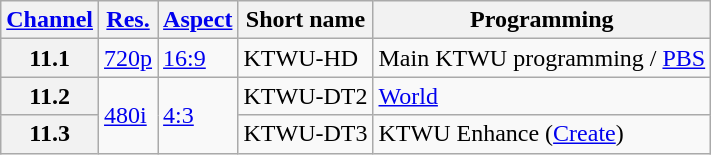<table class="wikitable">
<tr>
<th><a href='#'>Channel</a></th>
<th><a href='#'>Res.</a></th>
<th><a href='#'>Aspect</a></th>
<th>Short name</th>
<th>Programming</th>
</tr>
<tr>
<th scope = "row">11.1</th>
<td><a href='#'>720p</a></td>
<td><a href='#'>16:9</a></td>
<td>KTWU-HD</td>
<td>Main KTWU programming / <a href='#'>PBS</a></td>
</tr>
<tr>
<th scope = "row">11.2</th>
<td rowspan=2><a href='#'>480i</a></td>
<td rowspan=2><a href='#'>4:3</a></td>
<td>KTWU-DT2</td>
<td><a href='#'>World</a></td>
</tr>
<tr>
<th scope = "row">11.3</th>
<td>KTWU-DT3</td>
<td>KTWU Enhance (<a href='#'>Create</a>)</td>
</tr>
</table>
